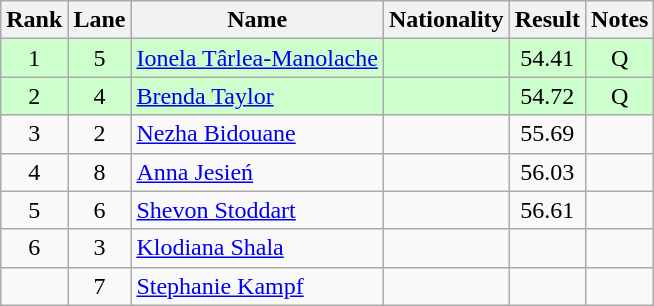<table class="wikitable sortable" style="text-align:center">
<tr>
<th>Rank</th>
<th>Lane</th>
<th>Name</th>
<th>Nationality</th>
<th>Result</th>
<th>Notes</th>
</tr>
<tr bgcolor=ccffcc>
<td>1</td>
<td>5</td>
<td align="left"><a href='#'>Ionela Târlea-Manolache</a></td>
<td align="left"></td>
<td>54.41</td>
<td>Q</td>
</tr>
<tr bgcolor=ccffcc>
<td>2</td>
<td>4</td>
<td align="left"><a href='#'>Brenda Taylor</a></td>
<td align="left"></td>
<td>54.72</td>
<td>Q</td>
</tr>
<tr>
<td>3</td>
<td>2</td>
<td align="left"><a href='#'>Nezha Bidouane</a></td>
<td align="left"></td>
<td>55.69</td>
<td></td>
</tr>
<tr>
<td>4</td>
<td>8</td>
<td align="left"><a href='#'>Anna Jesień</a></td>
<td align="left"></td>
<td>56.03</td>
<td></td>
</tr>
<tr>
<td>5</td>
<td>6</td>
<td align="left"><a href='#'>Shevon Stoddart</a></td>
<td align="left"></td>
<td>56.61</td>
<td></td>
</tr>
<tr>
<td>6</td>
<td>3</td>
<td align="left"><a href='#'>Klodiana Shala</a></td>
<td align="left"></td>
<td></td>
<td></td>
</tr>
<tr>
<td></td>
<td>7</td>
<td align="left"><a href='#'>Stephanie Kampf</a></td>
<td align="left"></td>
<td></td>
<td></td>
</tr>
</table>
